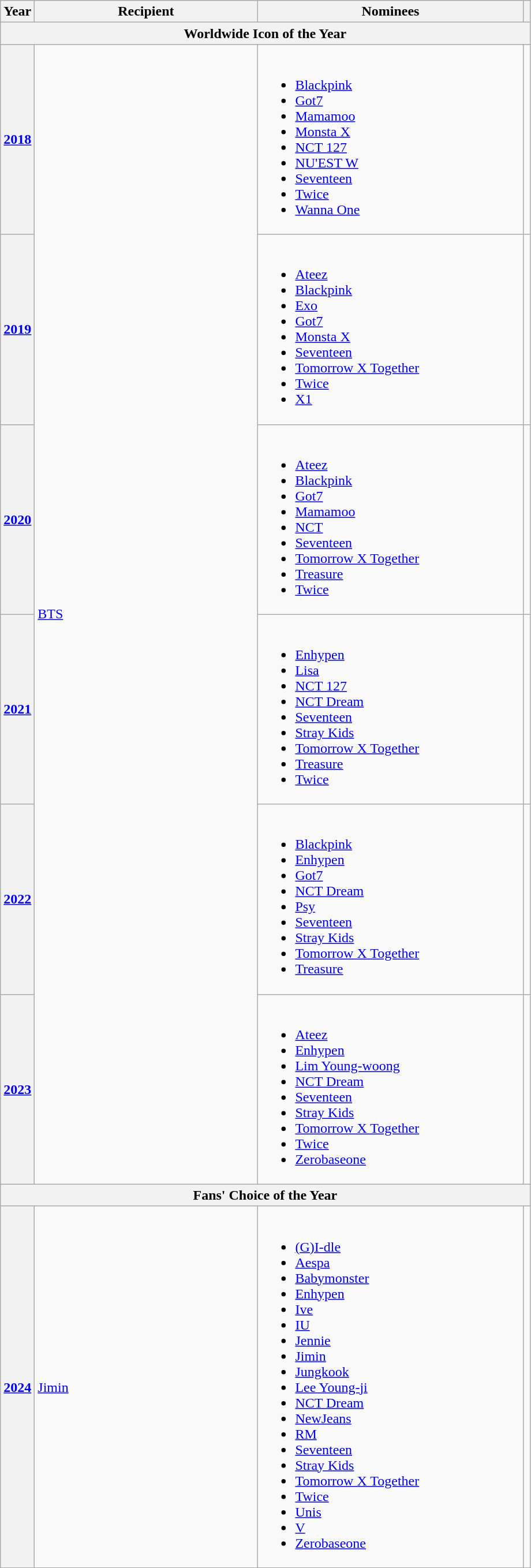<table class="wikitable plainrowheaders sortable">
<tr>
<th scope="col" bgcolor="#efefef">Year</th>
<th scope="col" bgcolor="#efefef" width=250px>Recipient</th>
<th scope="col" bgcolor="#efefef" width=300px class=unsortable>Nominees</th>
<th scope="col" bgcolor="#efefef" class=unsortable></th>
</tr>
<tr>
<th colspan=4>Worldwide Icon of the Year</th>
</tr>
<tr>
<th scope="row" style="text-align:center;"><a href='#'>2018</a></th>
<td rowspan="6"><a href='#'>BTS</a></td>
<td><br><ul><li><a href='#'>Blackpink</a></li><li><a href='#'>Got7</a></li><li><a href='#'>Mamamoo</a></li><li><a href='#'>Monsta X</a></li><li><a href='#'>NCT 127</a></li><li><a href='#'>NU'EST W</a></li><li><a href='#'>Seventeen</a></li><li><a href='#'>Twice</a></li><li><a href='#'>Wanna One</a></li></ul></td>
<td style="text-align:center;"></td>
</tr>
<tr>
<th scope="row" style="text-align:center;"><a href='#'>2019</a></th>
<td><br><ul><li><a href='#'>Ateez</a></li><li><a href='#'>Blackpink</a></li><li><a href='#'>Exo</a></li><li><a href='#'>Got7</a></li><li><a href='#'>Monsta X</a></li><li><a href='#'>Seventeen</a></li><li><a href='#'>Tomorrow X Together</a></li><li><a href='#'>Twice</a></li><li><a href='#'>X1</a></li></ul></td>
<td style="text-align:center;"></td>
</tr>
<tr>
<th scope="row" style="text-align:center;"><a href='#'>2020</a></th>
<td><br><ul><li><a href='#'>Ateez</a></li><li><a href='#'>Blackpink</a></li><li><a href='#'>Got7</a></li><li><a href='#'>Mamamoo</a></li><li><a href='#'>NCT</a></li><li><a href='#'>Seventeen</a></li><li><a href='#'>Tomorrow X Together</a></li><li><a href='#'>Treasure</a></li><li><a href='#'>Twice</a></li></ul></td>
<td style="text-align:center;"></td>
</tr>
<tr>
<th scope="row" style="text-align:center;"><a href='#'>2021</a></th>
<td><br><ul><li><a href='#'>Enhypen</a></li><li><a href='#'>Lisa</a></li><li><a href='#'>NCT 127</a></li><li><a href='#'>NCT Dream</a></li><li><a href='#'>Seventeen</a></li><li><a href='#'>Stray Kids</a></li><li><a href='#'>Tomorrow X Together</a></li><li><a href='#'>Treasure</a></li><li><a href='#'>Twice</a></li></ul></td>
<td style="text-align:center;"></td>
</tr>
<tr>
<th scope="row" style="text-align:center;"><a href='#'>2022</a></th>
<td><br><ul><li><a href='#'>Blackpink</a></li><li><a href='#'>Enhypen</a></li><li><a href='#'>Got7</a></li><li><a href='#'>NCT Dream</a></li><li><a href='#'>Psy</a></li><li><a href='#'>Seventeen</a></li><li><a href='#'>Stray Kids</a></li><li><a href='#'>Tomorrow X Together</a></li><li><a href='#'>Treasure</a></li></ul></td>
<td style="text-align:center;"></td>
</tr>
<tr>
<th scope="row" style="text-align:center;"><a href='#'>2023</a></th>
<td><br><ul><li><a href='#'>Ateez</a></li><li><a href='#'>Enhypen</a></li><li><a href='#'>Lim Young-woong</a></li><li><a href='#'>NCT Dream</a></li><li><a href='#'>Seventeen</a></li><li><a href='#'>Stray Kids</a></li><li><a href='#'>Tomorrow X Together</a></li><li><a href='#'>Twice</a></li><li><a href='#'>Zerobaseone</a></li></ul></td>
<td style="text-align:center;"></td>
</tr>
<tr>
<th colspan=4>Fans' Choice of the Year</th>
</tr>
<tr>
<th scope="row" style="text-align:center;"><a href='#'>2024</a></th>
<td><a href='#'>Jimin</a></td>
<td><br><ul><li><a href='#'>(G)I-dle</a></li><li><a href='#'>Aespa</a></li><li><a href='#'>Babymonster</a></li><li><a href='#'>Enhypen</a></li><li><a href='#'>Ive</a></li><li><a href='#'>IU</a></li><li><a href='#'>Jennie</a></li><li><a href='#'>Jimin</a></li><li><a href='#'>Jungkook</a></li><li><a href='#'>Lee Young-ji</a></li><li><a href='#'>NCT Dream</a></li><li><a href='#'>NewJeans</a></li><li><a href='#'>RM</a></li><li><a href='#'>Seventeen</a></li><li><a href='#'>Stray Kids</a></li><li><a href='#'>Tomorrow X Together</a></li><li><a href='#'>Twice</a></li><li><a href='#'>Unis</a></li><li><a href='#'>V</a></li><li><a href='#'>Zerobaseone</a></li></ul></td>
<td style="text-align:center;"></td>
</tr>
</table>
